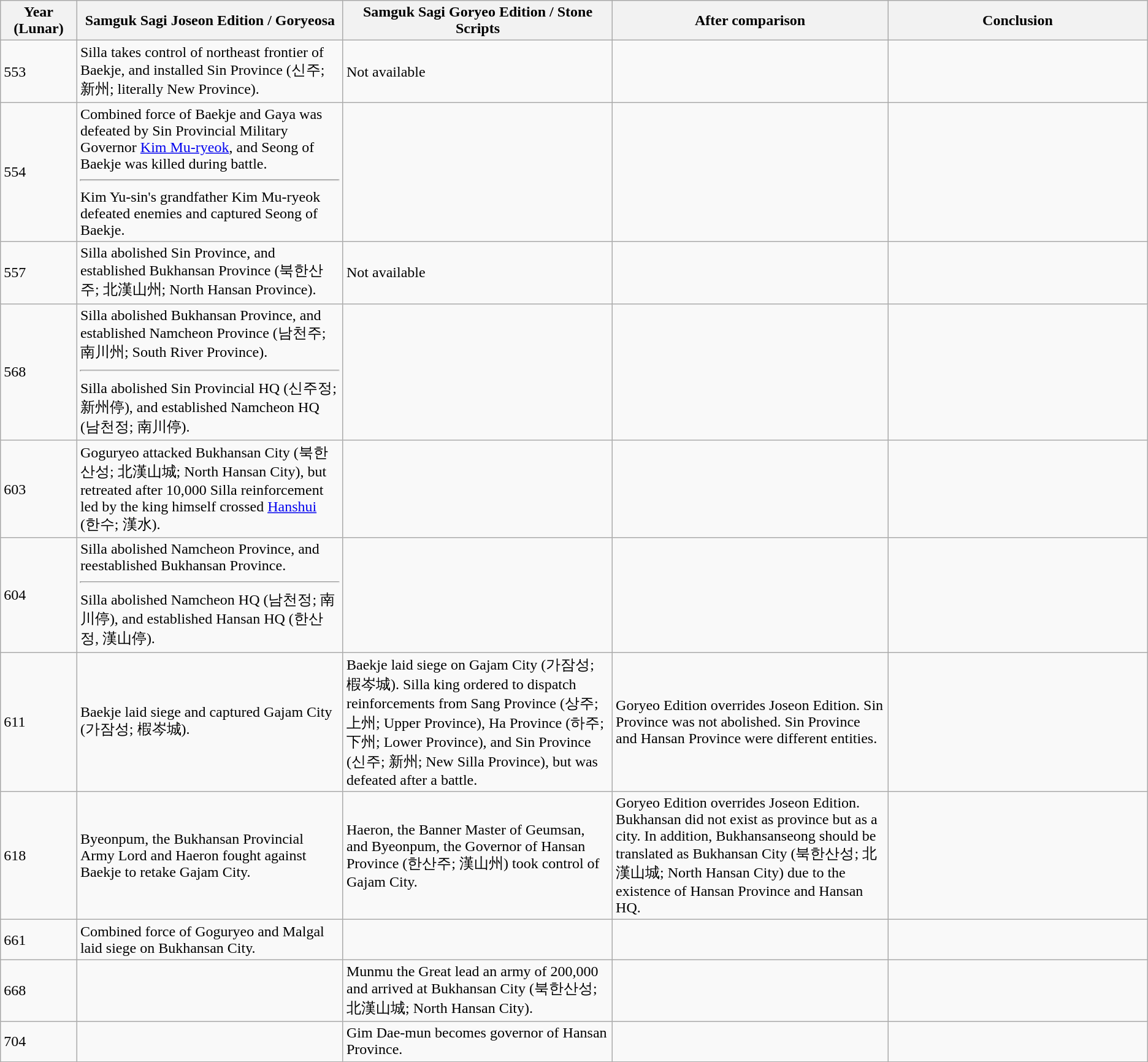<table class="wikitable">
<tr>
<th scope="col" style="width: 100px;">Year (Lunar)</th>
<th scope="col" style="width: 500px;">Samguk Sagi Joseon Edition / Goryeosa</th>
<th scope="col" style="width: 500px;">Samguk Sagi Goryeo Edition / Stone Scripts</th>
<th scope="col" style="width: 500px;">After comparison</th>
<th scope="col" style="width: 500px;">Conclusion</th>
</tr>
<tr>
<td>553</td>
<td>Silla takes control of northeast frontier of Baekje, and installed Sin Province (신주; 新州; literally New Province).</td>
<td>Not available</td>
<td></td>
<td></td>
</tr>
<tr>
<td>554</td>
<td>Combined force of Baekje and Gaya was defeated by Sin Provincial Military Governor <a href='#'>Kim Mu-ryeok</a>, and Seong of Baekje was killed during battle.<hr>Kim Yu-sin's grandfather Kim Mu-ryeok defeated enemies and captured Seong of Baekje.</td>
<td></td>
<td></td>
</tr>
<tr>
<td>557</td>
<td>Silla abolished Sin Province, and established Bukhansan Province (북한산주; 北漢山州; North Hansan Province).</td>
<td>Not available</td>
<td></td>
<td></td>
</tr>
<tr>
<td>568</td>
<td>Silla abolished Bukhansan Province, and established Namcheon Province (남천주; 南川州; South River Province).<hr>Silla abolished Sin Provincial HQ (신주정; 新州停), and established Namcheon HQ (남천정; 南川停).</td>
<td></td>
<td></td>
<td></td>
</tr>
<tr>
<td>603</td>
<td>Goguryeo attacked Bukhansan City (북한산성; 北漢山城; North Hansan City), but retreated after 10,000 Silla reinforcement led by the king himself crossed <a href='#'>Hanshui</a> (한수; 漢水).</td>
<td></td>
<td></td>
<td></td>
</tr>
<tr>
<td>604</td>
<td>Silla abolished Namcheon Province, and reestablished Bukhansan Province.<hr>Silla abolished Namcheon HQ (남천정; 南川停), and established Hansan HQ (한산정, 漢山停).</td>
<td></td>
<td></td>
<td></td>
</tr>
<tr>
<td>611</td>
<td>Baekje laid siege and captured Gajam City (가잠성; 椵岑城).</td>
<td>Baekje laid siege on Gajam City (가잠성; 椵岑城). Silla king ordered to dispatch reinforcements from Sang Province (상주; 上州; Upper Province), Ha Province (하주; 下州; Lower Province), and Sin Province (신주; 新州; New Silla Province), but was defeated after a battle.</td>
<td>Goryeo Edition overrides Joseon Edition. Sin Province was not abolished. Sin Province and Hansan Province were different entities.</td>
<td></td>
</tr>
<tr>
<td>618</td>
<td>Byeonpum, the Bukhansan Provincial Army Lord and Haeron fought against Baekje to retake Gajam City.</td>
<td>Haeron, the Banner Master of Geumsan, and Byeonpum, the Governor of Hansan Province (한산주; 漢山州) took control of Gajam City.</td>
<td>Goryeo Edition overrides Joseon Edition. Bukhansan did not exist as province but as a city. In addition, Bukhansanseong should be translated as Bukhansan City (북한산성; 北漢山城; North Hansan City) due to the existence of Hansan Province and Hansan HQ.</td>
<td></td>
</tr>
<tr>
<td>661</td>
<td>Combined force of Goguryeo and Malgal laid siege on Bukhansan City.</td>
<td></td>
<td></td>
<td></td>
</tr>
<tr>
<td>668</td>
<td></td>
<td>Munmu the Great lead an army of 200,000 and arrived at Bukhansan City (북한산성; 北漢山城; North Hansan City).</td>
<td></td>
<td></td>
</tr>
<tr>
<td>704</td>
<td></td>
<td>Gim Dae-mun becomes governor of Hansan Province.</td>
<td></td>
<td></td>
</tr>
</table>
